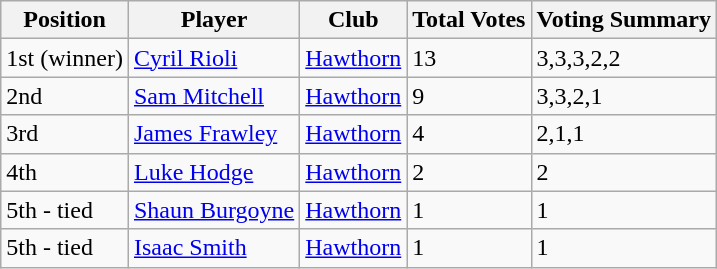<table class="wikitable">
<tr>
<th>Position</th>
<th>Player</th>
<th>Club</th>
<th>Total Votes</th>
<th>Voting Summary</th>
</tr>
<tr>
<td>1st (winner)</td>
<td><a href='#'>Cyril Rioli</a></td>
<td><a href='#'>Hawthorn</a></td>
<td>13</td>
<td>3,3,3,2,2</td>
</tr>
<tr>
<td>2nd</td>
<td><a href='#'>Sam Mitchell</a></td>
<td><a href='#'>Hawthorn</a></td>
<td>9</td>
<td>3,3,2,1</td>
</tr>
<tr>
<td>3rd</td>
<td><a href='#'>James Frawley</a></td>
<td><a href='#'>Hawthorn</a></td>
<td>4</td>
<td>2,1,1</td>
</tr>
<tr>
<td>4th</td>
<td><a href='#'>Luke Hodge</a></td>
<td><a href='#'>Hawthorn</a></td>
<td>2</td>
<td>2</td>
</tr>
<tr>
<td>5th - tied</td>
<td><a href='#'>Shaun Burgoyne</a></td>
<td><a href='#'>Hawthorn</a></td>
<td>1</td>
<td>1</td>
</tr>
<tr>
<td>5th - tied</td>
<td><a href='#'>Isaac Smith</a></td>
<td><a href='#'>Hawthorn</a></td>
<td>1</td>
<td>1</td>
</tr>
</table>
